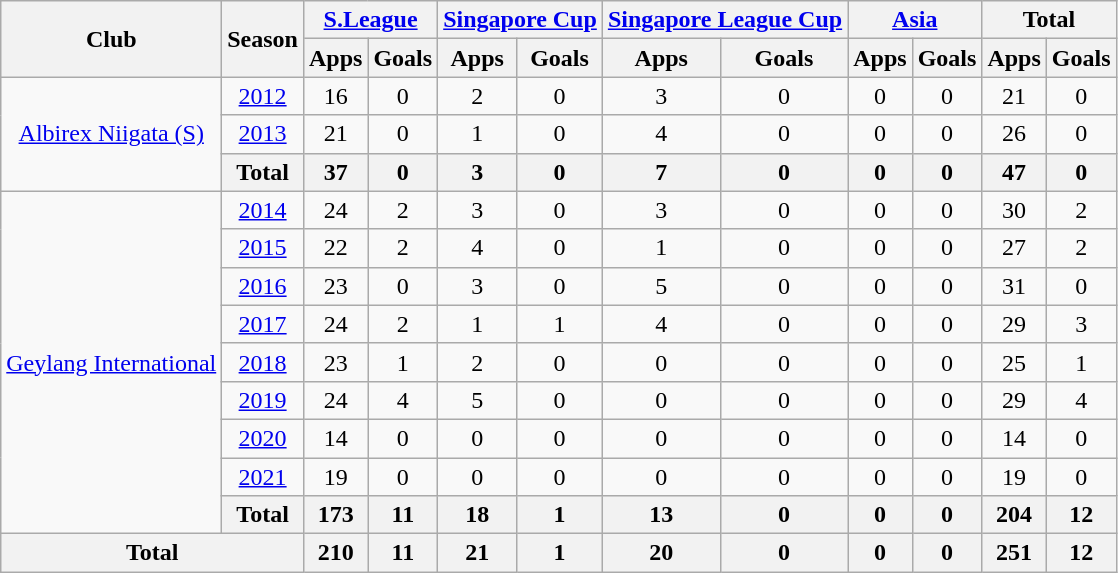<table style="text-align:center" class="wikitable">
<tr>
<th rowspan="2">Club</th>
<th rowspan="2">Season</th>
<th colspan="2"><a href='#'>S.League</a></th>
<th colspan="2"><a href='#'>Singapore Cup</a></th>
<th colspan="2"><a href='#'>Singapore League Cup</a></th>
<th colspan="2"><a href='#'>Asia</a></th>
<th colspan="2">Total</th>
</tr>
<tr>
<th>Apps</th>
<th>Goals</th>
<th>Apps</th>
<th>Goals</th>
<th>Apps</th>
<th>Goals</th>
<th>Apps</th>
<th>Goals</th>
<th>Apps</th>
<th>Goals</th>
</tr>
<tr>
<td rowspan="3"><a href='#'>Albirex Niigata (S)</a></td>
<td><a href='#'>2012</a></td>
<td>16</td>
<td>0</td>
<td>2</td>
<td>0</td>
<td>3</td>
<td>0</td>
<td>0</td>
<td>0</td>
<td>21</td>
<td>0</td>
</tr>
<tr>
<td><a href='#'>2013</a></td>
<td>21</td>
<td>0</td>
<td>1</td>
<td>0</td>
<td>4</td>
<td>0</td>
<td>0</td>
<td>0</td>
<td>26</td>
<td>0</td>
</tr>
<tr>
<th>Total</th>
<th>37</th>
<th>0</th>
<th>3</th>
<th>0</th>
<th>7</th>
<th>0</th>
<th>0</th>
<th>0</th>
<th>47</th>
<th>0</th>
</tr>
<tr>
<td rowspan="9"><a href='#'>Geylang International</a></td>
<td><a href='#'>2014</a></td>
<td>24</td>
<td>2</td>
<td>3</td>
<td>0</td>
<td>3</td>
<td>0</td>
<td>0</td>
<td>0</td>
<td>30</td>
<td>2</td>
</tr>
<tr>
<td><a href='#'>2015</a></td>
<td>22</td>
<td>2</td>
<td>4</td>
<td>0</td>
<td>1</td>
<td>0</td>
<td>0</td>
<td>0</td>
<td>27</td>
<td>2</td>
</tr>
<tr>
<td><a href='#'>2016</a></td>
<td>23</td>
<td>0</td>
<td>3</td>
<td>0</td>
<td>5</td>
<td>0</td>
<td>0</td>
<td>0</td>
<td>31</td>
<td>0</td>
</tr>
<tr>
<td><a href='#'>2017</a></td>
<td>24</td>
<td>2</td>
<td>1</td>
<td>1</td>
<td>4</td>
<td>0</td>
<td>0</td>
<td>0</td>
<td>29</td>
<td>3</td>
</tr>
<tr>
<td><a href='#'>2018</a></td>
<td>23</td>
<td>1</td>
<td>2</td>
<td>0</td>
<td>0</td>
<td>0</td>
<td>0</td>
<td>0</td>
<td>25</td>
<td>1</td>
</tr>
<tr>
<td><a href='#'>2019</a></td>
<td>24</td>
<td>4</td>
<td>5</td>
<td>0</td>
<td>0</td>
<td>0</td>
<td>0</td>
<td>0</td>
<td>29</td>
<td>4</td>
</tr>
<tr>
<td><a href='#'>2020</a></td>
<td>14</td>
<td>0</td>
<td>0</td>
<td>0</td>
<td>0</td>
<td>0</td>
<td>0</td>
<td>0</td>
<td>14</td>
<td>0</td>
</tr>
<tr>
<td><a href='#'>2021</a></td>
<td>19</td>
<td>0</td>
<td>0</td>
<td>0</td>
<td>0</td>
<td>0</td>
<td>0</td>
<td>0</td>
<td>19</td>
<td>0</td>
</tr>
<tr>
<th>Total</th>
<th>173</th>
<th>11</th>
<th>18</th>
<th>1</th>
<th>13</th>
<th>0</th>
<th>0</th>
<th>0</th>
<th>204</th>
<th>12</th>
</tr>
<tr>
<th colspan=2>Total</th>
<th>210</th>
<th>11</th>
<th>21</th>
<th>1</th>
<th>20</th>
<th>0</th>
<th>0</th>
<th>0</th>
<th>251</th>
<th>12</th>
</tr>
</table>
